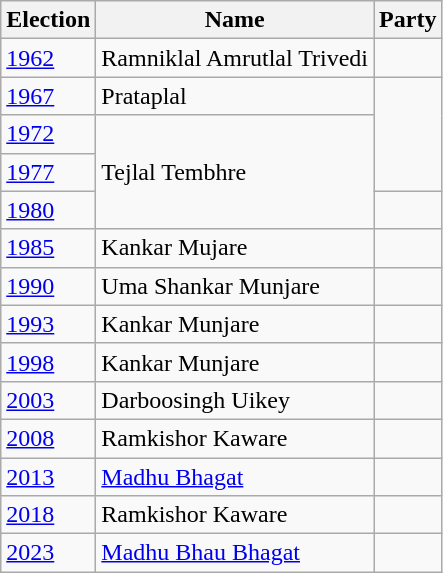<table class="wikitable sortable">
<tr>
<th>Election</th>
<th>Name</th>
<th colspan=2>Party</th>
</tr>
<tr>
<td><a href='#'>1962</a></td>
<td>Ramniklal Amrutlal Trivedi</td>
<td></td>
</tr>
<tr>
<td><a href='#'>1967</a></td>
<td>Prataplal</td>
</tr>
<tr>
<td><a href='#'>1972</a></td>
<td rowspan=3>Tejlal Tembhre</td>
</tr>
<tr>
<td><a href='#'>1977</a></td>
</tr>
<tr>
<td><a href='#'>1980</a></td>
<td></td>
</tr>
<tr>
<td><a href='#'>1985</a></td>
<td>Kankar Mujare</td>
<td></td>
</tr>
<tr>
<td><a href='#'>1990</a></td>
<td>Uma Shankar Munjare</td>
<td></td>
</tr>
<tr>
<td><a href='#'>1993</a></td>
<td>Kankar Munjare</td>
</tr>
<tr>
<td><a href='#'>1998</a></td>
<td>Kankar Munjare</td>
<td></td>
</tr>
<tr>
<td><a href='#'>2003</a></td>
<td>Darboosingh Uikey</td>
<td></td>
</tr>
<tr>
<td><a href='#'>2008</a></td>
<td>Ramkishor Kaware</td>
<td></td>
</tr>
<tr>
<td><a href='#'>2013</a></td>
<td><a href='#'>Madhu Bhagat</a></td>
<td></td>
</tr>
<tr>
<td><a href='#'>2018</a></td>
<td>Ramkishor Kaware</td>
<td></td>
</tr>
<tr>
<td><a href='#'>2023</a></td>
<td><a href='#'>Madhu Bhau Bhagat</a></td>
<td></td>
</tr>
</table>
